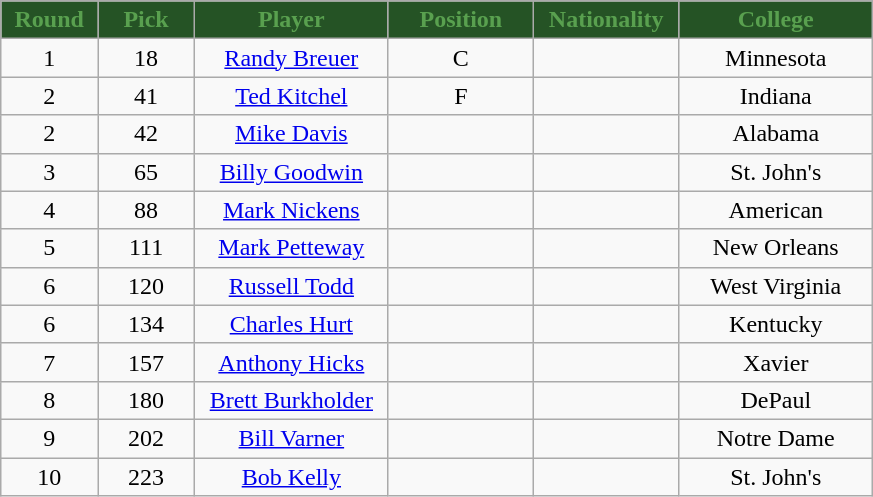<table class="wikitable sortable sortable">
<tr>
<th style="background:#255325; color:#59A04F" width="10%">Round</th>
<th style="background:#255325; color:#59A04F" width="10%">Pick</th>
<th style="background:#255325; color:#59A04F" width="20%">Player</th>
<th style="background:#255325; color:#59A04F" width="15%">Position</th>
<th style="background:#255325; color:#59A04F" width="15%">Nationality</th>
<th style="background:#255325; color:#59A04F" width="20%">College</th>
</tr>
<tr style="text-align: center">
<td>1</td>
<td>18</td>
<td><a href='#'>Randy Breuer</a></td>
<td>C</td>
<td></td>
<td>Minnesota</td>
</tr>
<tr style="text-align: center">
<td>2</td>
<td>41</td>
<td><a href='#'>Ted Kitchel</a></td>
<td>F</td>
<td></td>
<td>Indiana</td>
</tr>
<tr style="text-align: center">
<td>2</td>
<td>42</td>
<td><a href='#'>Mike Davis</a></td>
<td></td>
<td></td>
<td>Alabama</td>
</tr>
<tr style="text-align: center">
<td>3</td>
<td>65</td>
<td><a href='#'>Billy Goodwin</a></td>
<td></td>
<td></td>
<td>St. John's</td>
</tr>
<tr style="text-align: center">
<td>4</td>
<td>88</td>
<td><a href='#'>Mark Nickens</a></td>
<td></td>
<td></td>
<td>American</td>
</tr>
<tr style="text-align: center">
<td>5</td>
<td>111</td>
<td><a href='#'>Mark Petteway</a></td>
<td></td>
<td></td>
<td>New Orleans</td>
</tr>
<tr style="text-align: center">
<td>6</td>
<td>120</td>
<td><a href='#'>Russell Todd</a></td>
<td></td>
<td></td>
<td>West Virginia</td>
</tr>
<tr style="text-align: center">
<td>6</td>
<td>134</td>
<td><a href='#'>Charles Hurt</a></td>
<td></td>
<td></td>
<td>Kentucky</td>
</tr>
<tr style="text-align: center">
<td>7</td>
<td>157</td>
<td><a href='#'>Anthony Hicks</a></td>
<td></td>
<td></td>
<td>Xavier</td>
</tr>
<tr style="text-align: center">
<td>8</td>
<td>180</td>
<td><a href='#'>Brett Burkholder</a></td>
<td></td>
<td></td>
<td>DePaul</td>
</tr>
<tr style="text-align: center">
<td>9</td>
<td>202</td>
<td><a href='#'>Bill Varner</a></td>
<td></td>
<td></td>
<td>Notre Dame</td>
</tr>
<tr style="text-align: center">
<td>10</td>
<td>223</td>
<td><a href='#'>Bob Kelly</a></td>
<td></td>
<td></td>
<td>St. John's</td>
</tr>
</table>
